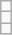<table class="wikitable">
<tr>
<td></td>
</tr>
<tr>
<td></td>
</tr>
<tr>
<td></td>
</tr>
</table>
